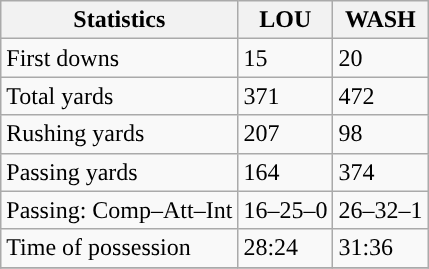<table class="wikitable" style="float: left;">
<tr>
<th>Statistics</th>
<th>LOU</th>
<th>WASH</th>
</tr>
<tr>
<td>First downs</td>
<td>15</td>
<td>20</td>
</tr>
<tr>
<td>Total yards</td>
<td>371</td>
<td>472</td>
</tr>
<tr>
<td>Rushing yards</td>
<td>207</td>
<td>98</td>
</tr>
<tr>
<td>Passing yards</td>
<td>164</td>
<td>374</td>
</tr>
<tr>
<td>Passing: Comp–Att–Int</td>
<td>16–25–0</td>
<td>26–32–1</td>
</tr>
<tr>
<td>Time of possession</td>
<td>28:24</td>
<td>31:36</td>
</tr>
<tr>
</tr>
</table>
